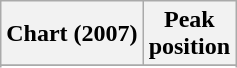<table class="wikitable sortable">
<tr>
<th>Chart (2007)</th>
<th>Peak<br>position</th>
</tr>
<tr>
</tr>
<tr>
</tr>
</table>
